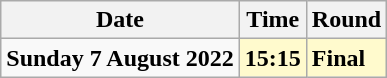<table class="wikitable">
<tr>
<th>Date</th>
<th>Time</th>
<th>Round</th>
</tr>
<tr>
<td><strong>Sunday 7 August 2022</strong></td>
<td style=background:lemonchiffon><strong>15:15</strong></td>
<td style=background:lemonchiffon><strong>Final</strong></td>
</tr>
</table>
